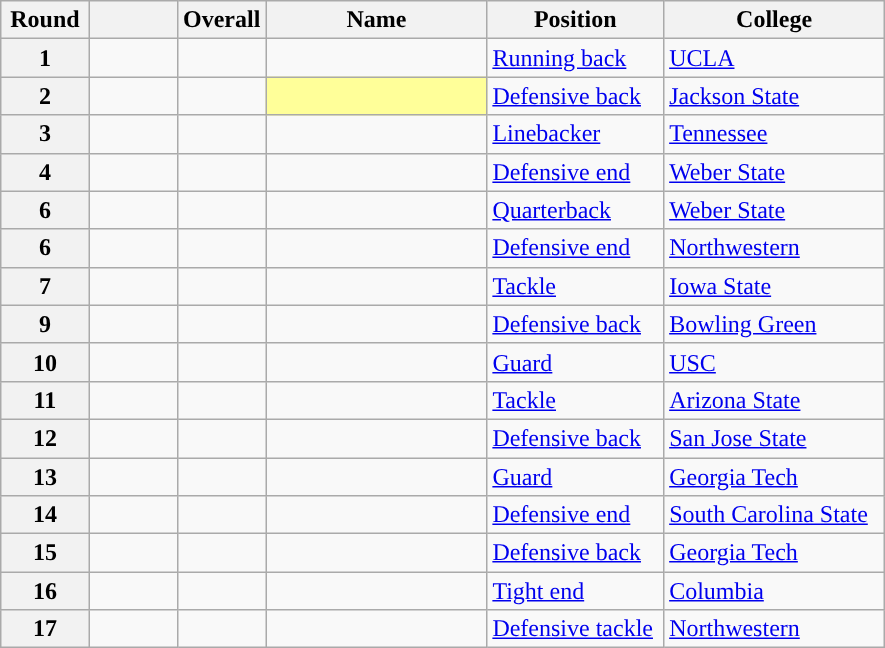<table class="wikitable sortable">
<tr>
<th scope="col" style="width: 10%;">Round</th>
<th scope="col" style="width: 10%;"></th>
<th scope="col" style="width: 10%;">Overall</th>
<th scope="col" style="width: 25%;">Name</th>
<th scope="col" style="width: 20%;">Position</th>
<th scope="col" style="width: 25%;">College</th>
</tr>
<tr>
<th scope="row">1</th>
<td></td>
<td></td>
<td></td>
<td><a href='#'>Running back</a></td>
<td><a href='#'>UCLA</a></td>
</tr>
<tr>
<th scope="row">2</th>
<td></td>
<td></td>
<td style="background-color: #FFFF99;"> </td>
<td><a href='#'>Defensive back</a></td>
<td><a href='#'>Jackson State</a></td>
</tr>
<tr>
<th scope="row">3</th>
<td></td>
<td></td>
<td></td>
<td><a href='#'>Linebacker</a></td>
<td><a href='#'>Tennessee</a></td>
</tr>
<tr>
<th scope="row">4</th>
<td></td>
<td></td>
<td></td>
<td><a href='#'>Defensive end</a></td>
<td><a href='#'>Weber State</a></td>
</tr>
<tr>
<th scope="row">6</th>
<td></td>
<td></td>
<td></td>
<td><a href='#'>Quarterback</a></td>
<td><a href='#'>Weber State</a></td>
</tr>
<tr>
<th scope="row">6</th>
<td></td>
<td></td>
<td></td>
<td><a href='#'>Defensive end</a></td>
<td><a href='#'>Northwestern</a></td>
</tr>
<tr>
<th scope="row">7</th>
<td></td>
<td></td>
<td></td>
<td><a href='#'>Tackle</a></td>
<td><a href='#'>Iowa State</a></td>
</tr>
<tr>
<th scope="row">9</th>
<td></td>
<td></td>
<td></td>
<td><a href='#'>Defensive back</a></td>
<td><a href='#'>Bowling Green</a></td>
</tr>
<tr>
<th scope="row">10</th>
<td></td>
<td></td>
<td></td>
<td><a href='#'>Guard</a></td>
<td><a href='#'>USC</a></td>
</tr>
<tr>
<th scope="row">11</th>
<td></td>
<td></td>
<td></td>
<td><a href='#'>Tackle</a></td>
<td><a href='#'>Arizona State</a></td>
</tr>
<tr>
<th scope="row">12</th>
<td></td>
<td></td>
<td></td>
<td><a href='#'>Defensive back</a></td>
<td><a href='#'>San Jose State</a></td>
</tr>
<tr>
<th scope="row">13</th>
<td></td>
<td></td>
<td></td>
<td><a href='#'>Guard</a></td>
<td><a href='#'>Georgia Tech</a></td>
</tr>
<tr>
<th scope="row">14</th>
<td></td>
<td></td>
<td></td>
<td><a href='#'>Defensive end</a></td>
<td><a href='#'>South Carolina State</a></td>
</tr>
<tr>
<th scope="row">15</th>
<td></td>
<td></td>
<td></td>
<td><a href='#'>Defensive back</a></td>
<td><a href='#'>Georgia Tech</a></td>
</tr>
<tr>
<th scope="row">16</th>
<td></td>
<td></td>
<td></td>
<td><a href='#'>Tight end</a></td>
<td><a href='#'>Columbia</a></td>
</tr>
<tr>
<th scope="row">17</th>
<td></td>
<td></td>
<td></td>
<td><a href='#'>Defensive tackle</a></td>
<td><a href='#'>Northwestern</a></td>
</tr>
</table>
